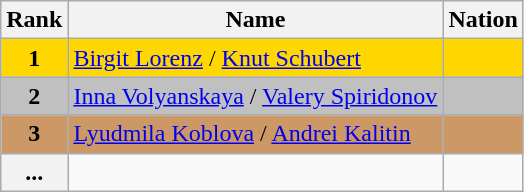<table class="wikitable">
<tr>
<th>Rank</th>
<th>Name</th>
<th>Nation</th>
</tr>
<tr bgcolor="gold">
<td align="center"><strong>1</strong></td>
<td><a href='#'>Birgit Lorenz</a> / <a href='#'>Knut Schubert</a></td>
<td></td>
</tr>
<tr bgcolor="silver">
<td align="center"><strong>2</strong></td>
<td><a href='#'>Inna Volyanskaya</a> / <a href='#'>Valery Spiridonov</a></td>
<td></td>
</tr>
<tr bgcolor="cc9966">
<td align="center"><strong>3</strong></td>
<td><a href='#'>Lyudmila Koblova</a> / <a href='#'>Andrei Kalitin</a></td>
<td></td>
</tr>
<tr>
<th>...</th>
<td></td>
<td></td>
</tr>
</table>
